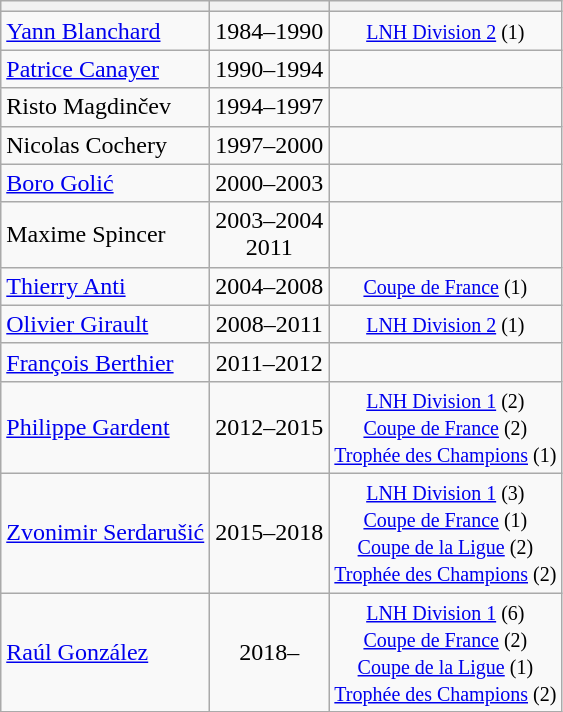<table class="wikitable plainrowheaders sortable" style="text-align:center">
<tr>
<th></th>
<th></th>
<th></th>
</tr>
<tr>
<td align="left"> <a href='#'>Yann Blanchard</a></td>
<td>1984–1990</td>
<td align=center><small><a href='#'>LNH Division 2</a> (1)</small></td>
</tr>
<tr>
<td align="left"> <a href='#'>Patrice Canayer</a></td>
<td>1990–1994</td>
<td align=center></td>
</tr>
<tr>
<td align="left"> Risto Magdinčev</td>
<td>1994–1997</td>
<td align=center></td>
</tr>
<tr>
<td align="left"> Nicolas Cochery</td>
<td>1997–2000</td>
<td align=center></td>
</tr>
<tr>
<td align="left"> <a href='#'>Boro Golić</a></td>
<td>2000–2003</td>
<td align=center></td>
</tr>
<tr>
<td align="left"> Maxime Spincer</td>
<td>2003–2004 <br> 2011</td>
<td align=center></td>
</tr>
<tr>
<td align="left"> <a href='#'>Thierry Anti</a></td>
<td>2004–2008</td>
<td align=center><small><a href='#'>Coupe de France</a> (1)</small></td>
</tr>
<tr>
<td align="left"> <a href='#'>Olivier Girault</a></td>
<td>2008–2011</td>
<td align=center><small><a href='#'>LNH Division 2</a> (1)</small></td>
</tr>
<tr>
<td align="left"> <a href='#'>François Berthier</a></td>
<td>2011–2012</td>
<td align=center></td>
</tr>
<tr>
<td align="left"> <a href='#'>Philippe Gardent</a></td>
<td>2012–2015</td>
<td align=center><small><a href='#'>LNH Division 1</a> (2)<br><a href='#'>Coupe de France</a> (2)<br><a href='#'>Trophée des Champions</a> (1)</small></td>
</tr>
<tr>
<td align="left"> <a href='#'>Zvonimir Serdarušić</a></td>
<td>2015–2018</td>
<td align=center><small><a href='#'>LNH Division 1</a> (3)<br><a href='#'>Coupe de France</a> (1)<br><a href='#'>Coupe de la Ligue</a> (2)<br><a href='#'>Trophée des Champions</a> (2)</small></td>
</tr>
<tr>
<td align="left"> <a href='#'>Raúl González</a></td>
<td>2018–</td>
<td align=center><small><a href='#'>LNH Division 1</a> (6)<br><a href='#'>Coupe de France</a> (2)<br><a href='#'>Coupe de la Ligue</a> (1)<br><a href='#'>Trophée des Champions</a> (2)</small></td>
</tr>
</table>
